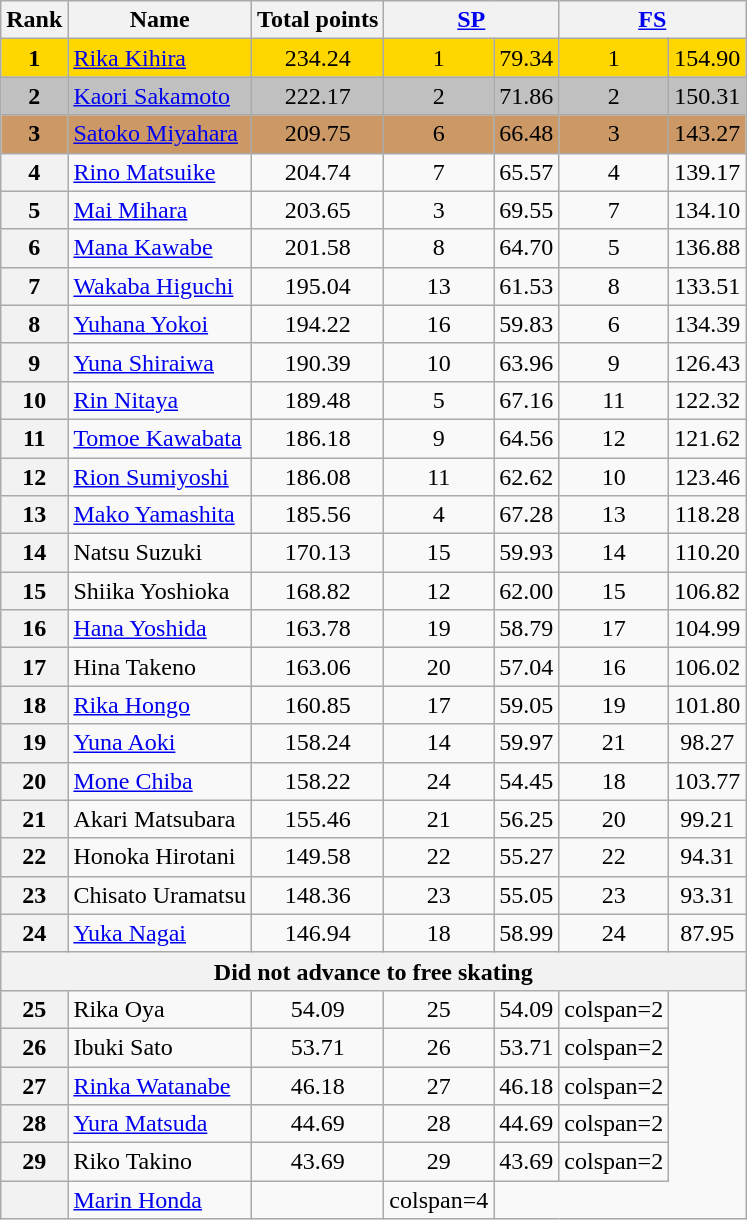<table class="wikitable sortable">
<tr>
<th>Rank</th>
<th>Name</th>
<th>Total points</th>
<th colspan="2" width="80px"><a href='#'>SP</a></th>
<th colspan="2" width="80px"><a href='#'>FS</a></th>
</tr>
<tr bgcolor="gold">
<td align="center"><strong>1</strong></td>
<td><a href='#'>Rika Kihira</a></td>
<td align="center">234.24</td>
<td align="center">1</td>
<td align="center">79.34</td>
<td align="center">1</td>
<td align="center">154.90</td>
</tr>
<tr bgcolor="silver">
<td align="center"><strong>2</strong></td>
<td><a href='#'>Kaori Sakamoto</a></td>
<td align="center">222.17</td>
<td align="center">2</td>
<td align="center">71.86</td>
<td align="center">2</td>
<td align="center">150.31</td>
</tr>
<tr bgcolor="cc9966">
<td align="center"><strong>3</strong></td>
<td><a href='#'>Satoko Miyahara</a></td>
<td align="center">209.75</td>
<td align="center">6</td>
<td align="center">66.48</td>
<td align="center">3</td>
<td align="center">143.27</td>
</tr>
<tr>
<th>4</th>
<td><a href='#'>Rino Matsuike</a></td>
<td align="center">204.74</td>
<td align="center">7</td>
<td align="center">65.57</td>
<td align="center">4</td>
<td align="center">139.17</td>
</tr>
<tr>
<th>5</th>
<td><a href='#'>Mai Mihara</a></td>
<td align="center">203.65</td>
<td align="center">3</td>
<td align="center">69.55</td>
<td align="center">7</td>
<td align="center">134.10</td>
</tr>
<tr>
<th>6</th>
<td><a href='#'>Mana Kawabe</a></td>
<td align="center">201.58</td>
<td align="center">8</td>
<td align="center">64.70</td>
<td align="center">5</td>
<td align="center">136.88</td>
</tr>
<tr>
<th>7</th>
<td><a href='#'>Wakaba Higuchi</a></td>
<td align="center">195.04</td>
<td align="center">13</td>
<td align="center">61.53</td>
<td align="center">8</td>
<td align="center">133.51</td>
</tr>
<tr>
<th>8</th>
<td><a href='#'>Yuhana Yokoi</a></td>
<td align="center">194.22</td>
<td align="center">16</td>
<td align="center">59.83</td>
<td align="center">6</td>
<td align="center">134.39</td>
</tr>
<tr>
<th>9</th>
<td><a href='#'>Yuna Shiraiwa</a></td>
<td align="center">190.39</td>
<td align="center">10</td>
<td align="center">63.96</td>
<td align="center">9</td>
<td align="center">126.43</td>
</tr>
<tr>
<th>10</th>
<td><a href='#'>Rin Nitaya</a></td>
<td align="center">189.48</td>
<td align="center">5</td>
<td align="center">67.16</td>
<td align="center">11</td>
<td align="center">122.32</td>
</tr>
<tr>
<th>11</th>
<td><a href='#'>Tomoe Kawabata</a></td>
<td align="center">186.18</td>
<td align="center">9</td>
<td align="center">64.56</td>
<td align="center">12</td>
<td align="center">121.62</td>
</tr>
<tr>
<th>12</th>
<td><a href='#'>Rion Sumiyoshi</a></td>
<td align="center">186.08</td>
<td align="center">11</td>
<td align="center">62.62</td>
<td align="center">10</td>
<td align="center">123.46</td>
</tr>
<tr>
<th>13</th>
<td><a href='#'>Mako Yamashita</a></td>
<td align="center">185.56</td>
<td align="center">4</td>
<td align="center">67.28</td>
<td align="center">13</td>
<td align="center">118.28</td>
</tr>
<tr>
<th>14</th>
<td>Natsu Suzuki</td>
<td align="center">170.13</td>
<td align="center">15</td>
<td align="center">59.93</td>
<td align="center">14</td>
<td align="center">110.20</td>
</tr>
<tr>
<th>15</th>
<td>Shiika Yoshioka</td>
<td align="center">168.82</td>
<td align="center">12</td>
<td align="center">62.00</td>
<td align="center">15</td>
<td align="center">106.82</td>
</tr>
<tr>
<th>16</th>
<td><a href='#'>Hana Yoshida</a></td>
<td align="center">163.78</td>
<td align="center">19</td>
<td align="center">58.79</td>
<td align="center">17</td>
<td align="center">104.99</td>
</tr>
<tr>
<th>17</th>
<td>Hina Takeno</td>
<td align="center">163.06</td>
<td align="center">20</td>
<td align="center">57.04</td>
<td align="center">16</td>
<td align="center">106.02</td>
</tr>
<tr>
<th>18</th>
<td><a href='#'>Rika Hongo</a></td>
<td align="center">160.85</td>
<td align="center">17</td>
<td align="center">59.05</td>
<td align="center">19</td>
<td align="center">101.80</td>
</tr>
<tr>
<th>19</th>
<td><a href='#'>Yuna Aoki</a></td>
<td align="center">158.24</td>
<td align="center">14</td>
<td align="center">59.97</td>
<td align="center">21</td>
<td align="center">98.27</td>
</tr>
<tr>
<th>20</th>
<td><a href='#'>Mone Chiba</a></td>
<td align="center">158.22</td>
<td align="center">24</td>
<td align="center">54.45</td>
<td align="center">18</td>
<td align="center">103.77</td>
</tr>
<tr>
<th>21</th>
<td>Akari Matsubara</td>
<td align="center">155.46</td>
<td align="center">21</td>
<td align="center">56.25</td>
<td align="center">20</td>
<td align="center">99.21</td>
</tr>
<tr>
<th>22</th>
<td>Honoka Hirotani</td>
<td align="center">149.58</td>
<td align="center">22</td>
<td align="center">55.27</td>
<td align="center">22</td>
<td align="center">94.31</td>
</tr>
<tr>
<th>23</th>
<td>Chisato Uramatsu</td>
<td align="center">148.36</td>
<td align="center">23</td>
<td align="center">55.05</td>
<td align="center">23</td>
<td align="center">93.31</td>
</tr>
<tr>
<th>24</th>
<td><a href='#'>Yuka Nagai</a></td>
<td align="center">146.94</td>
<td align="center">18</td>
<td align="center">58.99</td>
<td align="center">24</td>
<td align="center">87.95</td>
</tr>
<tr>
<th colspan=8>Did not advance to free skating</th>
</tr>
<tr>
<th>25</th>
<td>Rika Oya</td>
<td align="center">54.09</td>
<td align="center">25</td>
<td align="center">54.09</td>
<td>colspan=2 </td>
</tr>
<tr>
<th>26</th>
<td>Ibuki Sato</td>
<td align="center">53.71</td>
<td align="center">26</td>
<td align="center">53.71</td>
<td>colspan=2 </td>
</tr>
<tr>
<th>27</th>
<td><a href='#'>Rinka Watanabe</a></td>
<td align="center">46.18</td>
<td align="center">27</td>
<td align="center">46.18</td>
<td>colspan=2 </td>
</tr>
<tr>
<th>28</th>
<td><a href='#'>Yura Matsuda</a></td>
<td align="center">44.69</td>
<td align="center">28</td>
<td align="center">44.69</td>
<td>colspan=2 </td>
</tr>
<tr>
<th>29</th>
<td>Riko Takino</td>
<td align="center">43.69</td>
<td align="center">29</td>
<td align="center">43.69</td>
<td>colspan=2 </td>
</tr>
<tr>
<th></th>
<td><a href='#'>Marin Honda</a></td>
<td></td>
<td>colspan=4 </td>
</tr>
</table>
